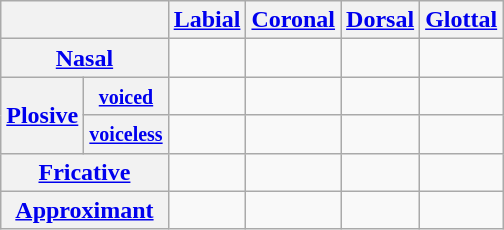<table class=wikitable style=text-align:center>
<tr>
<th colspan=2></th>
<th><a href='#'>Labial</a></th>
<th><a href='#'>Coronal</a></th>
<th><a href='#'>Dorsal</a></th>
<th><a href='#'>Glottal</a></th>
</tr>
<tr>
<th colspan=2><a href='#'>Nasal</a></th>
<td></td>
<td></td>
<td></td>
<td></td>
</tr>
<tr>
<th rowspan=2><a href='#'>Plosive</a></th>
<th><small><a href='#'>voiced</a></small></th>
<td></td>
<td></td>
<td></td>
<td></td>
</tr>
<tr>
<th><small><a href='#'>voiceless</a></small></th>
<td></td>
<td></td>
<td></td>
<td></td>
</tr>
<tr>
<th colspan=2><a href='#'>Fricative</a></th>
<td></td>
<td></td>
<td></td>
<td></td>
</tr>
<tr>
<th colspan=2><a href='#'>Approximant</a></th>
<td></td>
<td></td>
<td></td>
<td></td>
</tr>
</table>
